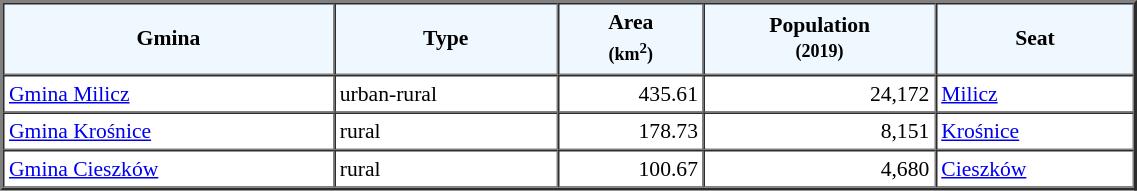<table width="60%" border="2" cellpadding="3" cellspacing="0" style="font-size:90%;line-height:120%;">
<tr bgcolor="F0F8FF">
<td style="text-align:center;"><strong>Gmina</strong></td>
<td style="text-align:center;"><strong>Type</strong></td>
<td style="text-align:center;"><strong>Area<br><small>(km<sup>2</sup>)</small></strong></td>
<td style="text-align:center;"><strong>Population<br><small>(2019)</small></strong></td>
<td style="text-align:center;"><strong>Seat</strong></td>
</tr>
<tr>
<td><a href='#'>Gmina Milicz</a></td>
<td>urban-rural</td>
<td style="text-align:right;">435.61</td>
<td style="text-align:right;">24,172</td>
<td><a href='#'>Milicz</a></td>
</tr>
<tr>
<td><a href='#'>Gmina Krośnice</a></td>
<td>rural</td>
<td style="text-align:right;">178.73</td>
<td style="text-align:right;">8,151</td>
<td><a href='#'>Krośnice</a></td>
</tr>
<tr>
<td><a href='#'>Gmina Cieszków</a></td>
<td>rural</td>
<td style="text-align:right;">100.67</td>
<td style="text-align:right;">4,680</td>
<td><a href='#'>Cieszków</a></td>
</tr>
<tr>
</tr>
</table>
